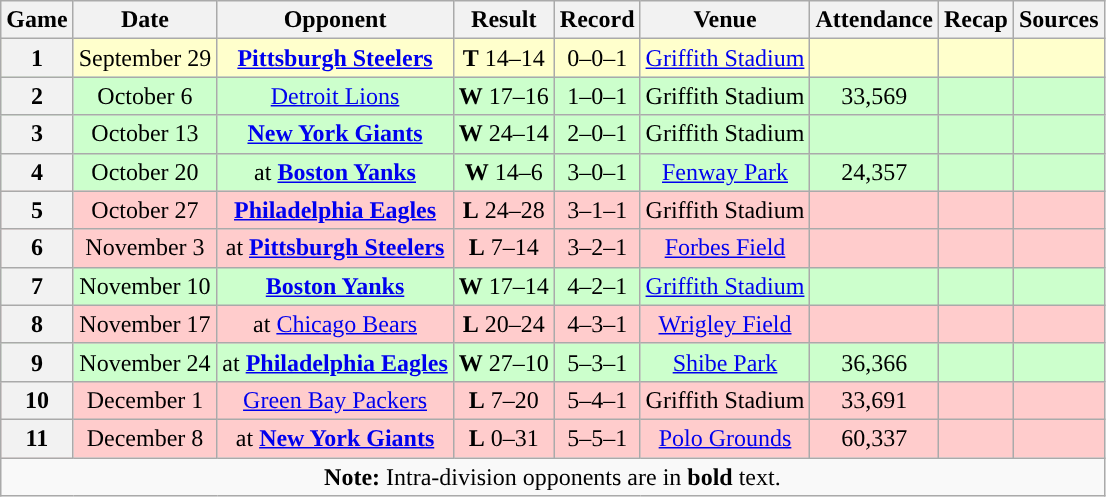<table class="wikitable" style="text-align:center">
<tr>
<th>Game</th>
<th>Date</th>
<th>Opponent</th>
<th>Result</th>
<th>Record</th>
<th>Venue</th>
<th>Attendance</th>
<th>Recap</th>
<th>Sources</th>
</tr>
<tr style="background:#ffc">
<th>1</th>
<td>September 29</td>
<td><strong><a href='#'>Pittsburgh Steelers</a></strong></td>
<td><strong>T</strong> 14–14</td>
<td>0–0–1</td>
<td><a href='#'>Griffith Stadium</a></td>
<td></td>
<td></td>
<td></td>
</tr>
<tr style="background:#cfc">
<th>2</th>
<td>October 6</td>
<td><a href='#'>Detroit Lions</a></td>
<td><strong>W</strong> 17–16</td>
<td>1–0–1</td>
<td>Griffith Stadium</td>
<td>33,569</td>
<td></td>
<td></td>
</tr>
<tr style="background:#cfc">
<th>3</th>
<td>October 13</td>
<td><strong><a href='#'>New York Giants</a></strong></td>
<td><strong>W</strong> 24–14</td>
<td>2–0–1</td>
<td>Griffith Stadium</td>
<td></td>
<td></td>
<td></td>
</tr>
<tr style="background:#cfc">
<th>4</th>
<td>October 20</td>
<td>at <strong><a href='#'>Boston Yanks</a></strong></td>
<td><strong>W</strong> 14–6</td>
<td>3–0–1</td>
<td><a href='#'>Fenway Park</a></td>
<td>24,357</td>
<td></td>
<td></td>
</tr>
<tr style="background:#fcc">
<th>5</th>
<td>October 27</td>
<td><strong><a href='#'>Philadelphia Eagles</a></strong></td>
<td><strong>L</strong> 24–28</td>
<td>3–1–1</td>
<td>Griffith Stadium</td>
<td></td>
<td></td>
<td></td>
</tr>
<tr style="background:#fcc">
<th>6</th>
<td>November 3</td>
<td>at <strong><a href='#'>Pittsburgh Steelers</a></strong></td>
<td><strong>L</strong> 7–14</td>
<td>3–2–1</td>
<td><a href='#'>Forbes Field</a></td>
<td></td>
<td></td>
<td></td>
</tr>
<tr style="background:#cfc">
<th>7</th>
<td>November 10</td>
<td><strong><a href='#'>Boston Yanks</a></strong></td>
<td><strong>W</strong> 17–14</td>
<td>4–2–1</td>
<td><a href='#'>Griffith Stadium</a></td>
<td></td>
<td></td>
<td></td>
</tr>
<tr style="background:#fcc">
<th>8</th>
<td>November 17</td>
<td>at <a href='#'>Chicago Bears</a></td>
<td><strong>L</strong> 20–24</td>
<td>4–3–1</td>
<td><a href='#'>Wrigley Field</a></td>
<td></td>
<td></td>
<td></td>
</tr>
<tr style="background:#cfc">
<th>9</th>
<td>November 24</td>
<td>at <strong><a href='#'>Philadelphia Eagles</a></strong></td>
<td><strong>W</strong> 27–10</td>
<td>5–3–1</td>
<td><a href='#'>Shibe Park</a></td>
<td>36,366</td>
<td></td>
<td></td>
</tr>
<tr style="background:#fcc">
<th>10</th>
<td>December 1</td>
<td><a href='#'>Green Bay Packers</a></td>
<td><strong>L</strong> 7–20</td>
<td>5–4–1</td>
<td>Griffith Stadium</td>
<td>33,691</td>
<td></td>
<td></td>
</tr>
<tr style="background:#fcc">
<th>11</th>
<td>December 8</td>
<td>at <strong><a href='#'>New York Giants</a></strong></td>
<td><strong>L</strong> 0–31</td>
<td>5–5–1</td>
<td><a href='#'>Polo Grounds</a></td>
<td>60,337</td>
<td></td>
<td></td>
</tr>
<tr>
<td colspan="10"><strong>Note:</strong> Intra-division opponents are in <strong>bold</strong> text.</td>
</tr>
</table>
